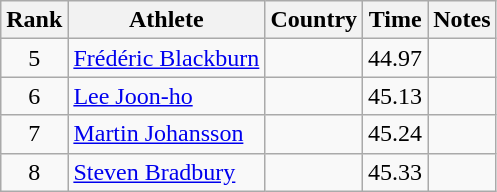<table class="wikitable" style="text-align:center">
<tr>
<th>Rank</th>
<th>Athlete</th>
<th>Country</th>
<th>Time</th>
<th>Notes</th>
</tr>
<tr>
<td>5</td>
<td align=left><a href='#'>Frédéric Blackburn</a></td>
<td align=left></td>
<td>44.97</td>
<td></td>
</tr>
<tr>
<td>6</td>
<td align=left><a href='#'>Lee Joon-ho</a></td>
<td align=left></td>
<td>45.13</td>
<td></td>
</tr>
<tr>
<td>7</td>
<td align=left><a href='#'>Martin Johansson</a></td>
<td align=left></td>
<td>45.24</td>
<td></td>
</tr>
<tr>
<td>8</td>
<td align=left><a href='#'>Steven Bradbury</a></td>
<td align=left></td>
<td>45.33</td>
<td></td>
</tr>
</table>
